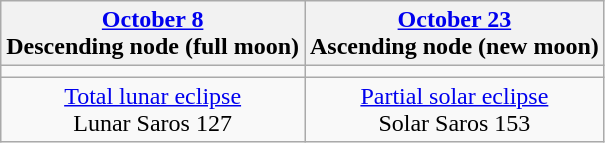<table class="wikitable">
<tr>
<th><a href='#'>October 8</a><br>Descending node (full moon)<br></th>
<th><a href='#'>October 23</a><br>Ascending node (new moon)<br></th>
</tr>
<tr>
<td></td>
<td></td>
</tr>
<tr align=center>
<td><a href='#'>Total lunar eclipse</a><br>Lunar Saros 127</td>
<td><a href='#'>Partial solar eclipse</a><br>Solar Saros 153</td>
</tr>
</table>
